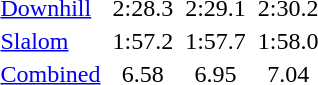<table>
<tr>
<td><a href='#'>Downhill</a><br></td>
<td></td>
<td align=center>2:28.3</td>
<td></td>
<td align=center>2:29.1</td>
<td></td>
<td align=center>2:30.2</td>
</tr>
<tr>
<td><a href='#'>Slalom</a><br></td>
<td></td>
<td align=center>1:57.2</td>
<td></td>
<td align=center>1:57.7</td>
<td></td>
<td align=center>1:58.0</td>
</tr>
<tr>
<td><a href='#'>Combined</a><br></td>
<td></td>
<td align=center>6.58</td>
<td></td>
<td align=center>6.95</td>
<td></td>
<td align=center>7.04</td>
</tr>
</table>
